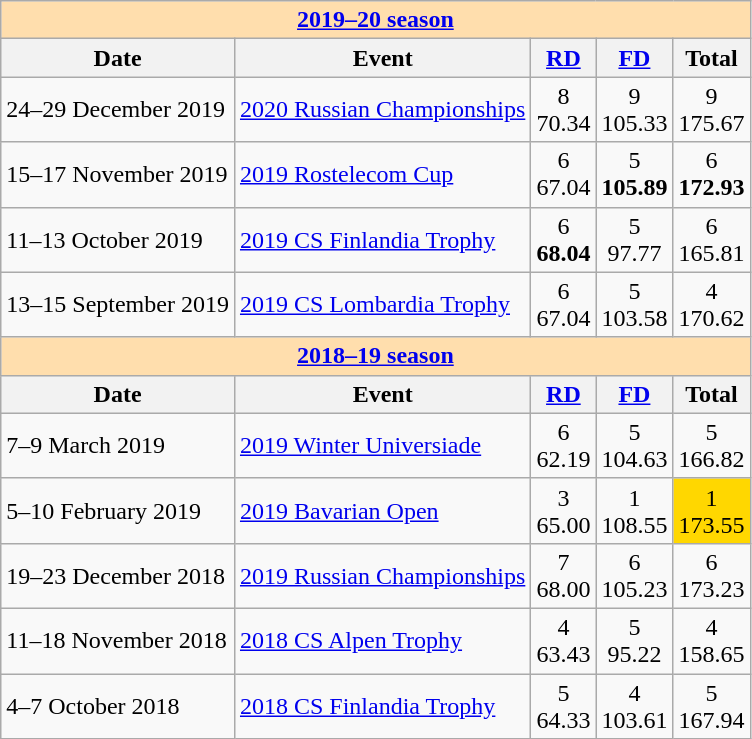<table class="wikitable">
<tr>
<th style="background-color: #ffdead; " colspan=5 align=center><a href='#'>2019–20 season</a></th>
</tr>
<tr>
<th>Date</th>
<th>Event</th>
<th><a href='#'>RD</a></th>
<th><a href='#'>FD</a></th>
<th>Total</th>
</tr>
<tr>
<td>24–29 December 2019</td>
<td><a href='#'>2020 Russian Championships</a></td>
<td align=center>8 <br> 70.34</td>
<td align=center>9 <br> 105.33</td>
<td align=center>9 <br> 175.67</td>
</tr>
<tr>
<td>15–17 November 2019</td>
<td><a href='#'>2019 Rostelecom Cup</a></td>
<td align=center>6 <br> 67.04</td>
<td align=center>5  <br> <strong>105.89</strong></td>
<td align=center>6  <br> <strong>172.93</strong></td>
</tr>
<tr>
<td>11–13 October 2019</td>
<td><a href='#'>2019 CS Finlandia Trophy</a></td>
<td align=center>6 <br> <strong>68.04</strong></td>
<td align=center>5 <br> 97.77</td>
<td align=center>6 <br> 165.81</td>
</tr>
<tr>
<td>13–15 September 2019</td>
<td><a href='#'>2019 CS Lombardia Trophy</a></td>
<td align=center>6 <br> 67.04</td>
<td align=center>5 <br> 103.58</td>
<td align=center>4 <br> 170.62</td>
</tr>
<tr>
<th style="background-color: #ffdead; " colspan=5 align=center><a href='#'>2018–19 season</a></th>
</tr>
<tr>
<th>Date</th>
<th>Event</th>
<th><a href='#'>RD</a></th>
<th><a href='#'>FD</a></th>
<th>Total</th>
</tr>
<tr>
<td>7–9 March 2019</td>
<td><a href='#'>2019 Winter Universiade</a></td>
<td align=center>6 <br> 62.19</td>
<td align=center>5 <br> 104.63</td>
<td align=center>5 <br> 166.82</td>
</tr>
<tr>
<td>5–10 February 2019</td>
<td><a href='#'>2019 Bavarian Open</a></td>
<td align=center>3 <br> 65.00</td>
<td align=center>1 <br> 108.55</td>
<td align=center bgcolor=gold>1 <br> 173.55</td>
</tr>
<tr>
<td>19–23 December 2018</td>
<td><a href='#'>2019 Russian Championships</a></td>
<td align=center>7 <br> 68.00</td>
<td align=center>6 <br> 105.23</td>
<td align=center>6 <br> 173.23</td>
</tr>
<tr>
<td>11–18 November 2018</td>
<td><a href='#'>2018 CS Alpen Trophy</a></td>
<td align=center>4 <br> 63.43</td>
<td align=center>5 <br> 95.22</td>
<td align=center>4 <br> 158.65</td>
</tr>
<tr>
<td>4–7 October 2018</td>
<td><a href='#'>2018 CS Finlandia Trophy</a></td>
<td align=center>5 <br> 64.33</td>
<td align=center>4 <br> 103.61</td>
<td align=center>5 <br> 167.94</td>
</tr>
</table>
